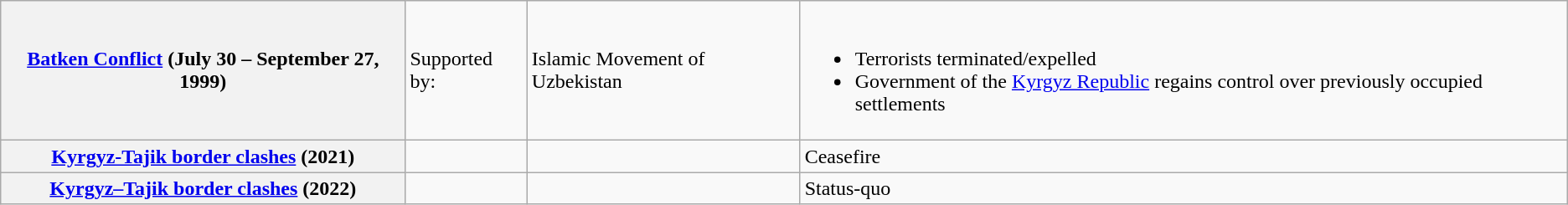<table class="wikitable">
<tr>
<th><a href='#'>Batken Conflict</a> (July 30 – September 27, 1999)</th>
<td><br>Supported by:<br><br></td>
<td> Islamic Movement of Uzbekistan</td>
<td><br><ul><li>Terrorists terminated/expelled</li><li>Government of the <a href='#'>Kyrgyz Republic</a> regains control over previously occupied settlements</li></ul></td>
</tr>
<tr>
<th><a href='#'>Kyrgyz-Tajik border clashes</a> (2021)</th>
<td></td>
<td></td>
<td>Ceasefire</td>
</tr>
<tr>
<th><a href='#'>Kyrgyz–Tajik border clashes</a> (2022)</th>
<td></td>
<td></td>
<td>Status-quo</td>
</tr>
</table>
